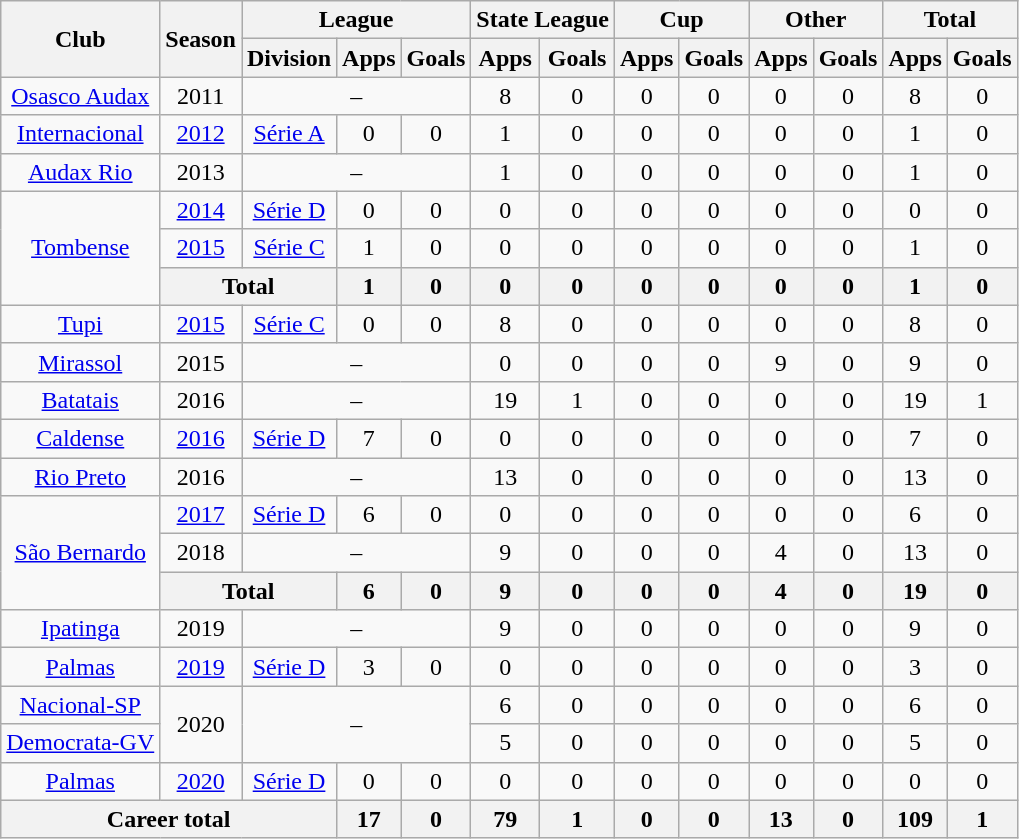<table class="wikitable" style="text-align: center">
<tr>
<th rowspan="2">Club</th>
<th rowspan="2">Season</th>
<th colspan="3">League</th>
<th colspan="2">State League</th>
<th colspan="2">Cup</th>
<th colspan="2">Other</th>
<th colspan="2">Total</th>
</tr>
<tr>
<th>Division</th>
<th>Apps</th>
<th>Goals</th>
<th>Apps</th>
<th>Goals</th>
<th>Apps</th>
<th>Goals</th>
<th>Apps</th>
<th>Goals</th>
<th>Apps</th>
<th>Goals</th>
</tr>
<tr>
<td><a href='#'>Osasco Audax</a></td>
<td>2011</td>
<td colspan="3">–</td>
<td>8</td>
<td>0</td>
<td>0</td>
<td>0</td>
<td>0</td>
<td>0</td>
<td>8</td>
<td>0</td>
</tr>
<tr>
<td><a href='#'>Internacional</a></td>
<td><a href='#'>2012</a></td>
<td><a href='#'>Série A</a></td>
<td>0</td>
<td>0</td>
<td>1</td>
<td>0</td>
<td>0</td>
<td>0</td>
<td>0</td>
<td>0</td>
<td>1</td>
<td>0</td>
</tr>
<tr>
<td><a href='#'>Audax Rio</a></td>
<td>2013</td>
<td colspan="3">–</td>
<td>1</td>
<td>0</td>
<td>0</td>
<td>0</td>
<td>0</td>
<td>0</td>
<td>1</td>
<td>0</td>
</tr>
<tr>
<td rowspan="3"><a href='#'>Tombense</a></td>
<td><a href='#'>2014</a></td>
<td><a href='#'>Série D</a></td>
<td>0</td>
<td>0</td>
<td>0</td>
<td>0</td>
<td>0</td>
<td>0</td>
<td>0</td>
<td>0</td>
<td>0</td>
<td>0</td>
</tr>
<tr>
<td><a href='#'>2015</a></td>
<td><a href='#'>Série C</a></td>
<td>1</td>
<td>0</td>
<td>0</td>
<td>0</td>
<td>0</td>
<td>0</td>
<td>0</td>
<td>0</td>
<td>1</td>
<td>0</td>
</tr>
<tr>
<th colspan="2"><strong>Total</strong></th>
<th>1</th>
<th>0</th>
<th>0</th>
<th>0</th>
<th>0</th>
<th>0</th>
<th>0</th>
<th>0</th>
<th>1</th>
<th>0</th>
</tr>
<tr>
<td><a href='#'>Tupi</a></td>
<td><a href='#'>2015</a></td>
<td><a href='#'>Série C</a></td>
<td>0</td>
<td>0</td>
<td>8</td>
<td>0</td>
<td>0</td>
<td>0</td>
<td>0</td>
<td>0</td>
<td>8</td>
<td>0</td>
</tr>
<tr>
<td><a href='#'>Mirassol</a></td>
<td>2015</td>
<td colspan="3">–</td>
<td>0</td>
<td>0</td>
<td>0</td>
<td>0</td>
<td>9</td>
<td>0</td>
<td>9</td>
<td>0</td>
</tr>
<tr>
<td><a href='#'>Batatais</a></td>
<td>2016</td>
<td colspan="3">–</td>
<td>19</td>
<td>1</td>
<td>0</td>
<td>0</td>
<td>0</td>
<td>0</td>
<td>19</td>
<td>1</td>
</tr>
<tr>
<td><a href='#'>Caldense</a></td>
<td><a href='#'>2016</a></td>
<td><a href='#'>Série D</a></td>
<td>7</td>
<td>0</td>
<td>0</td>
<td>0</td>
<td>0</td>
<td>0</td>
<td>0</td>
<td>0</td>
<td>7</td>
<td>0</td>
</tr>
<tr>
<td><a href='#'>Rio Preto</a></td>
<td>2016</td>
<td colspan="3">–</td>
<td>13</td>
<td>0</td>
<td>0</td>
<td>0</td>
<td>0</td>
<td>0</td>
<td>13</td>
<td>0</td>
</tr>
<tr>
<td rowspan="3"><a href='#'>São Bernardo</a></td>
<td><a href='#'>2017</a></td>
<td><a href='#'>Série D</a></td>
<td>6</td>
<td>0</td>
<td>0</td>
<td>0</td>
<td>0</td>
<td>0</td>
<td>0</td>
<td>0</td>
<td>6</td>
<td>0</td>
</tr>
<tr>
<td>2018</td>
<td colspan="3">–</td>
<td>9</td>
<td>0</td>
<td>0</td>
<td>0</td>
<td>4</td>
<td>0</td>
<td>13</td>
<td>0</td>
</tr>
<tr>
<th colspan="2"><strong>Total</strong></th>
<th>6</th>
<th>0</th>
<th>9</th>
<th>0</th>
<th>0</th>
<th>0</th>
<th>4</th>
<th>0</th>
<th>19</th>
<th>0</th>
</tr>
<tr>
<td><a href='#'>Ipatinga</a></td>
<td>2019</td>
<td colspan="3">–</td>
<td>9</td>
<td>0</td>
<td>0</td>
<td>0</td>
<td>0</td>
<td>0</td>
<td>9</td>
<td>0</td>
</tr>
<tr>
<td><a href='#'>Palmas</a></td>
<td><a href='#'>2019</a></td>
<td><a href='#'>Série D</a></td>
<td>3</td>
<td>0</td>
<td>0</td>
<td>0</td>
<td>0</td>
<td>0</td>
<td>0</td>
<td>0</td>
<td>3</td>
<td>0</td>
</tr>
<tr>
<td><a href='#'>Nacional-SP</a></td>
<td rowspan="2">2020</td>
<td colspan="3" rowspan="2">–</td>
<td>6</td>
<td>0</td>
<td>0</td>
<td>0</td>
<td>0</td>
<td>0</td>
<td>6</td>
<td>0</td>
</tr>
<tr>
<td><a href='#'>Democrata-GV</a></td>
<td>5</td>
<td>0</td>
<td>0</td>
<td>0</td>
<td>0</td>
<td>0</td>
<td>5</td>
<td>0</td>
</tr>
<tr>
<td><a href='#'>Palmas</a></td>
<td><a href='#'>2020</a></td>
<td><a href='#'>Série D</a></td>
<td>0</td>
<td>0</td>
<td>0</td>
<td>0</td>
<td>0</td>
<td>0</td>
<td>0</td>
<td>0</td>
<td>0</td>
<td>0</td>
</tr>
<tr>
<th colspan="3"><strong>Career total</strong></th>
<th>17</th>
<th>0</th>
<th>79</th>
<th>1</th>
<th>0</th>
<th>0</th>
<th>13</th>
<th>0</th>
<th>109</th>
<th>1</th>
</tr>
</table>
